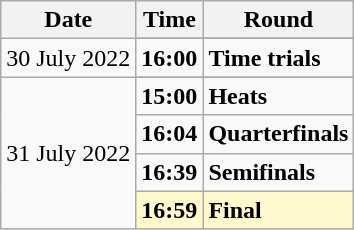<table class="wikitable">
<tr>
<th>Date</th>
<th>Time</th>
<th>Round</th>
</tr>
<tr>
<td rowspan=2>30 July 2022</td>
</tr>
<tr>
<td><strong>16:00</strong></td>
<td><strong>Time trials</strong></td>
</tr>
<tr>
<td rowspan=5>31 July 2022</td>
</tr>
<tr>
<td><strong>15:00</strong></td>
<td><strong>Heats</strong></td>
</tr>
<tr>
<td><strong>16:04</strong></td>
<td><strong>Quarterfinals</strong></td>
</tr>
<tr>
<td><strong>16:39</strong></td>
<td><strong>Semifinals</strong></td>
</tr>
<tr style=background:lemonchiffon>
<td><strong>16:59</strong></td>
<td><strong>Final</strong></td>
</tr>
</table>
